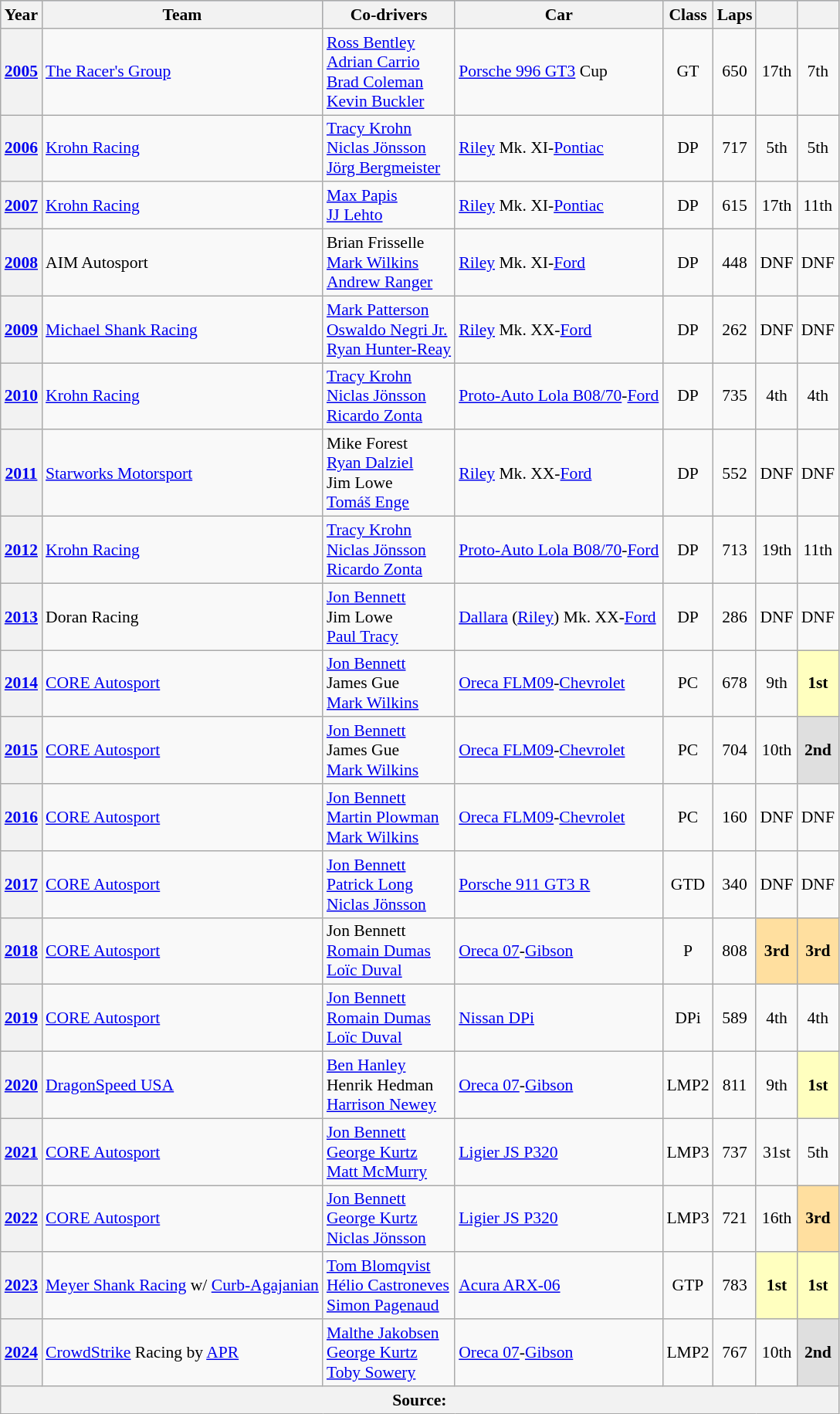<table class="wikitable" style="text-align:center; font-size:90%;">
<tr style="background:#ABBBDD;">
<th>Year</th>
<th>Team</th>
<th>Co-drivers</th>
<th>Car</th>
<th>Class</th>
<th>Laps</th>
<th></th>
<th></th>
</tr>
<tr>
<th><a href='#'>2005</a></th>
<td align="left"> <a href='#'>The Racer's Group</a></td>
<td align="left"> <a href='#'>Ross Bentley</a><br> <a href='#'>Adrian Carrio</a><br> <a href='#'>Brad Coleman</a><br> <a href='#'>Kevin Buckler</a></td>
<td align="left"><a href='#'>Porsche 996 GT3</a> Cup</td>
<td>GT</td>
<td>650</td>
<td>17th</td>
<td>7th</td>
</tr>
<tr>
<th><a href='#'>2006</a></th>
<td align="left"> <a href='#'>Krohn Racing</a></td>
<td align="left"> <a href='#'>Tracy Krohn</a><br> <a href='#'>Niclas Jönsson</a><br> <a href='#'>Jörg Bergmeister</a></td>
<td align="left"><a href='#'>Riley</a> Mk. XI-<a href='#'>Pontiac</a></td>
<td>DP</td>
<td>717</td>
<td>5th</td>
<td>5th</td>
</tr>
<tr>
<th><a href='#'>2007</a></th>
<td align="left"> <a href='#'>Krohn Racing</a></td>
<td align="left"> <a href='#'>Max Papis</a><br> <a href='#'>JJ Lehto</a></td>
<td align="left"><a href='#'>Riley</a> Mk. XI-<a href='#'>Pontiac</a></td>
<td>DP</td>
<td>615</td>
<td>17th</td>
<td>11th</td>
</tr>
<tr>
<th><a href='#'>2008</a></th>
<td align="left"> AIM Autosport</td>
<td align="left"> Brian Frisselle<br> <a href='#'>Mark Wilkins</a><br> <a href='#'>Andrew Ranger</a></td>
<td align="left"><a href='#'>Riley</a> Mk. XI-<a href='#'>Ford</a></td>
<td>DP</td>
<td>448</td>
<td>DNF</td>
<td>DNF</td>
</tr>
<tr>
<th><a href='#'>2009</a></th>
<td align="left"> <a href='#'>Michael Shank Racing</a></td>
<td align="left" nowrap> <a href='#'>Mark Patterson</a><br> <a href='#'>Oswaldo Negri Jr.</a><br> <a href='#'>Ryan Hunter-Reay</a></td>
<td align="left"><a href='#'>Riley</a> Mk. XX-<a href='#'>Ford</a></td>
<td>DP</td>
<td>262</td>
<td>DNF</td>
<td>DNF</td>
</tr>
<tr>
<th><a href='#'>2010</a></th>
<td align="left"> <a href='#'>Krohn Racing</a></td>
<td align="left"> <a href='#'>Tracy Krohn</a><br> <a href='#'>Niclas Jönsson</a><br> <a href='#'>Ricardo Zonta</a></td>
<td align="left" nowrap><a href='#'>Proto-Auto Lola B08/70</a>-<a href='#'>Ford</a></td>
<td>DP</td>
<td>735</td>
<td>4th</td>
<td>4th</td>
</tr>
<tr>
<th><a href='#'>2011</a></th>
<td align="left"> <a href='#'>Starworks Motorsport</a></td>
<td align="left"> Mike Forest<br> <a href='#'>Ryan Dalziel</a><br> Jim Lowe<br> <a href='#'>Tomáš Enge</a></td>
<td align="left"><a href='#'>Riley</a> Mk. XX-<a href='#'>Ford</a></td>
<td>DP</td>
<td>552</td>
<td>DNF</td>
<td>DNF</td>
</tr>
<tr>
<th><a href='#'>2012</a></th>
<td align="left"> <a href='#'>Krohn Racing</a></td>
<td align="left"> <a href='#'>Tracy Krohn</a><br> <a href='#'>Niclas Jönsson</a><br> <a href='#'>Ricardo Zonta</a></td>
<td align="left"><a href='#'>Proto-Auto Lola B08/70</a>-<a href='#'>Ford</a></td>
<td>DP</td>
<td>713</td>
<td>19th</td>
<td>11th</td>
</tr>
<tr>
<th><a href='#'>2013</a></th>
<td align="left"> Doran Racing</td>
<td align="left"> <a href='#'>Jon Bennett</a><br> Jim Lowe<br> <a href='#'>Paul Tracy</a></td>
<td align="left"><a href='#'>Dallara</a> (<a href='#'>Riley</a>) Mk. XX-<a href='#'>Ford</a></td>
<td>DP</td>
<td>286</td>
<td>DNF</td>
<td>DNF</td>
</tr>
<tr>
<th><a href='#'>2014</a></th>
<td align="left"> <a href='#'>CORE Autosport</a></td>
<td align="left"> <a href='#'>Jon Bennett</a><br> James Gue<br> <a href='#'>Mark Wilkins</a></td>
<td align="left"><a href='#'>Oreca FLM09</a>-<a href='#'>Chevrolet</a></td>
<td>PC</td>
<td>678</td>
<td>9th</td>
<td style="background:#FFFFBF;"><strong>1st</strong></td>
</tr>
<tr>
<th><a href='#'>2015</a></th>
<td align="left"> <a href='#'>CORE Autosport</a></td>
<td align="left"> <a href='#'>Jon Bennett</a><br> James Gue<br> <a href='#'>Mark Wilkins</a></td>
<td align="left"><a href='#'>Oreca FLM09</a>-<a href='#'>Chevrolet</a></td>
<td>PC</td>
<td>704</td>
<td>10th</td>
<td style="background:#DFDFDF;"><strong>2nd</strong></td>
</tr>
<tr>
<th><a href='#'>2016</a></th>
<td align="left"> <a href='#'>CORE Autosport</a></td>
<td align="left"> <a href='#'>Jon Bennett</a><br> <a href='#'>Martin Plowman</a><br> <a href='#'>Mark Wilkins</a></td>
<td align="left"><a href='#'>Oreca FLM09</a>-<a href='#'>Chevrolet</a></td>
<td>PC</td>
<td>160</td>
<td>DNF</td>
<td>DNF</td>
</tr>
<tr>
<th><a href='#'>2017</a></th>
<td align="left"> <a href='#'>CORE Autosport</a></td>
<td align="left"> <a href='#'>Jon Bennett</a><br> <a href='#'>Patrick Long</a><br> <a href='#'>Niclas Jönsson</a></td>
<td align="left"><a href='#'>Porsche 911 GT3 R</a></td>
<td>GTD</td>
<td>340</td>
<td>DNF</td>
<td>DNF</td>
</tr>
<tr>
<th><a href='#'>2018</a></th>
<td align="left"> <a href='#'>CORE Autosport</a></td>
<td align="left"> Jon Bennett<br> <a href='#'>Romain Dumas</a><br> <a href='#'>Loïc Duval</a></td>
<td align="left"><a href='#'>Oreca 07</a>-<a href='#'>Gibson</a></td>
<td>P</td>
<td>808</td>
<td style="background:#FFDF9F;"><strong>3rd</strong></td>
<td style="background:#FFDF9F;"><strong>3rd</strong></td>
</tr>
<tr>
<th><a href='#'>2019</a></th>
<td align="left"> <a href='#'>CORE Autosport</a></td>
<td align="left"> <a href='#'>Jon Bennett</a><br> <a href='#'>Romain Dumas</a><br> <a href='#'>Loïc Duval</a></td>
<td align="left"><a href='#'>Nissan DPi</a></td>
<td>DPi</td>
<td>589</td>
<td>4th</td>
<td>4th</td>
</tr>
<tr>
<th><a href='#'>2020</a></th>
<td align="left"> <a href='#'>DragonSpeed USA</a></td>
<td align="left"> <a href='#'>Ben Hanley</a><br> Henrik Hedman<br> <a href='#'>Harrison Newey</a></td>
<td align="left"><a href='#'>Oreca 07</a>-<a href='#'>Gibson</a></td>
<td>LMP2</td>
<td>811</td>
<td>9th</td>
<td style="background:#FFFFBF;"><strong>1st</strong></td>
</tr>
<tr>
<th><a href='#'>2021</a></th>
<td align="left"> <a href='#'>CORE Autosport</a></td>
<td align="left"> <a href='#'>Jon Bennett</a><br> <a href='#'>George Kurtz</a><br> <a href='#'>Matt McMurry</a></td>
<td align="left"><a href='#'>Ligier JS P320</a></td>
<td>LMP3</td>
<td>737</td>
<td>31st</td>
<td>5th</td>
</tr>
<tr>
<th><a href='#'>2022</a></th>
<td align="left"> <a href='#'>CORE Autosport</a></td>
<td align="left"> <a href='#'>Jon Bennett</a><br> <a href='#'>George Kurtz</a><br> <a href='#'>Niclas Jönsson</a></td>
<td align="left"><a href='#'>Ligier JS P320</a></td>
<td>LMP3</td>
<td>721</td>
<td>16th</td>
<td style="background:#FFDF9F;"><strong>3rd</strong></td>
</tr>
<tr>
<th><a href='#'>2023</a></th>
<td align="left" nowrap> <a href='#'>Meyer Shank Racing</a> w/ <a href='#'>Curb-Agajanian</a></td>
<td align="left" nowrap> <a href='#'>Tom Blomqvist</a><br> <a href='#'>Hélio Castroneves</a><br> <a href='#'>Simon Pagenaud</a></td>
<td align="left" nowrap><a href='#'>Acura ARX-06</a></td>
<td>GTP</td>
<td>783</td>
<td style="background:#FFFFBF;"><strong>1st</strong></td>
<td style="background:#FFFFBF;"><strong>1st</strong></td>
</tr>
<tr>
<th><a href='#'>2024</a></th>
<td align="left"> <a href='#'>CrowdStrike</a> Racing by <a href='#'>APR</a></td>
<td align="left"> <a href='#'>Malthe Jakobsen</a><br> <a href='#'>George Kurtz</a><br> <a href='#'>Toby Sowery</a></td>
<td align="left"><a href='#'>Oreca 07</a>-<a href='#'>Gibson</a></td>
<td>LMP2</td>
<td>767</td>
<td>10th</td>
<td style="background:#DFDFDF;"><strong>2nd</strong></td>
</tr>
<tr>
<th colspan="8">Source:</th>
</tr>
</table>
